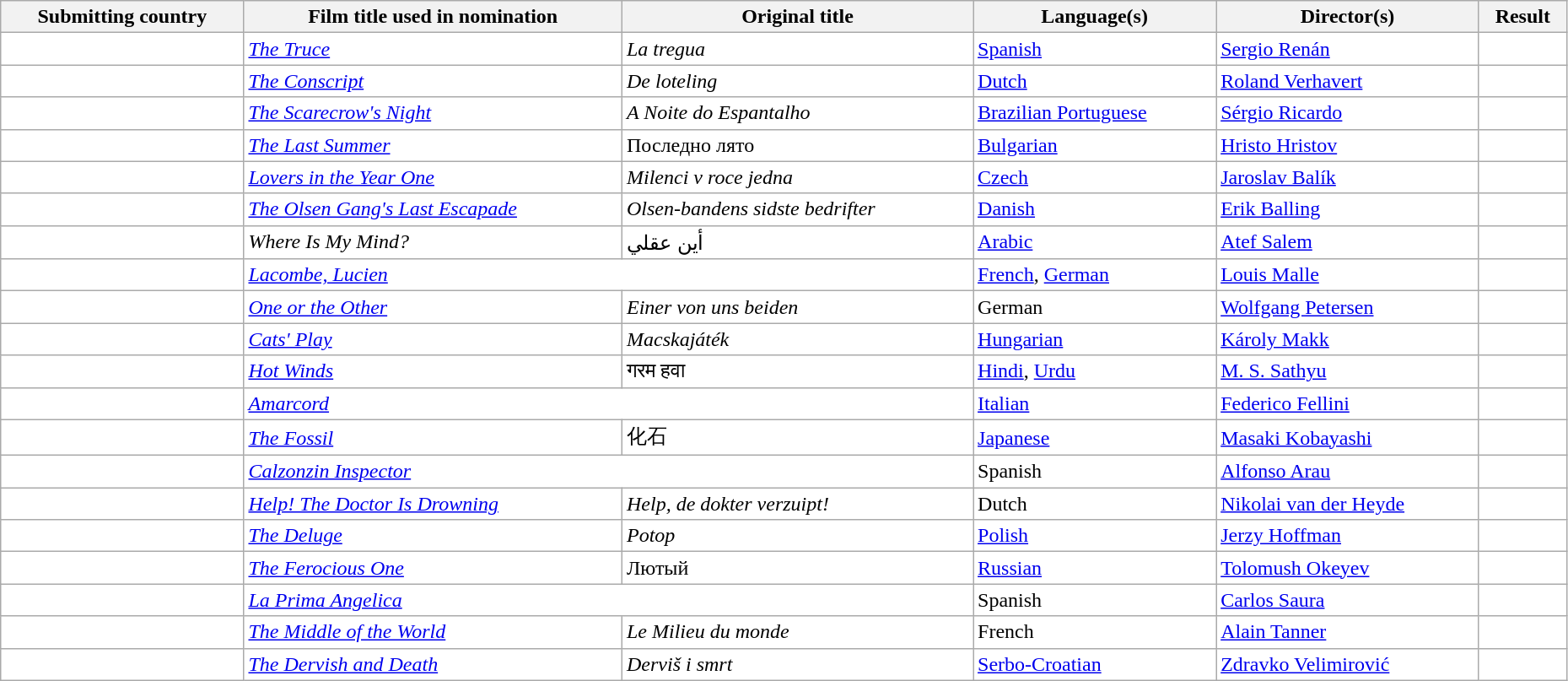<table class="wikitable sortable" width="98%" style="background:#ffffff;">
<tr>
<th>Submitting country</th>
<th>Film title used in nomination</th>
<th>Original title</th>
<th>Language(s)</th>
<th>Director(s)</th>
<th>Result</th>
</tr>
<tr>
<td></td>
<td><em><a href='#'>The Truce</a></em></td>
<td><em>La tregua</em></td>
<td><a href='#'>Spanish</a></td>
<td><a href='#'>Sergio Renán</a></td>
<td></td>
</tr>
<tr>
<td></td>
<td><em><a href='#'>The Conscript</a></em></td>
<td><em>De loteling</em></td>
<td><a href='#'>Dutch</a></td>
<td><a href='#'>Roland Verhavert</a></td>
<td></td>
</tr>
<tr>
<td></td>
<td><em><a href='#'>The Scarecrow's Night</a></em></td>
<td><em>A Noite do Espantalho</em></td>
<td><a href='#'>Brazilian Portuguese</a></td>
<td><a href='#'>Sérgio Ricardo</a></td>
<td></td>
</tr>
<tr>
<td></td>
<td><em><a href='#'>The Last Summer</a></em></td>
<td>Последно лято</td>
<td><a href='#'>Bulgarian</a></td>
<td><a href='#'>Hristo Hristov</a></td>
<td></td>
</tr>
<tr>
<td></td>
<td><em><a href='#'>Lovers in the Year One</a></em></td>
<td><em>Milenci v roce jedna</em></td>
<td><a href='#'>Czech</a></td>
<td><a href='#'>Jaroslav Balík</a></td>
<td></td>
</tr>
<tr>
<td></td>
<td><em><a href='#'>The Olsen Gang's Last Escapade</a></em></td>
<td><em>Olsen-bandens sidste bedrifter</em></td>
<td><a href='#'>Danish</a></td>
<td><a href='#'>Erik Balling</a></td>
<td></td>
</tr>
<tr>
<td></td>
<td><em>Where Is My Mind?</em></td>
<td>أين عقلي</td>
<td><a href='#'>Arabic</a></td>
<td><a href='#'>Atef Salem</a></td>
<td></td>
</tr>
<tr>
<td></td>
<td colspan="2"><em><a href='#'>Lacombe, Lucien</a></em></td>
<td><a href='#'>French</a>, <a href='#'>German</a></td>
<td><a href='#'>Louis Malle</a></td>
<td></td>
</tr>
<tr>
<td></td>
<td><em><a href='#'>One or the Other</a></em></td>
<td><em>Einer von uns beiden</em></td>
<td>German</td>
<td><a href='#'>Wolfgang Petersen</a></td>
<td></td>
</tr>
<tr>
<td></td>
<td><em><a href='#'>Cats' Play</a></em></td>
<td><em>Macskajáték</em></td>
<td><a href='#'>Hungarian</a></td>
<td><a href='#'>Károly Makk</a></td>
<td></td>
</tr>
<tr>
<td></td>
<td><em><a href='#'>Hot Winds</a></em></td>
<td>गरम हवा</td>
<td><a href='#'>Hindi</a>, <a href='#'>Urdu</a></td>
<td><a href='#'>M. S. Sathyu</a></td>
<td></td>
</tr>
<tr>
<td></td>
<td colspan="2"><em><a href='#'>Amarcord</a></em></td>
<td><a href='#'>Italian</a></td>
<td><a href='#'>Federico Fellini</a></td>
<td></td>
</tr>
<tr>
<td></td>
<td><em><a href='#'>The Fossil</a></em></td>
<td>化石</td>
<td><a href='#'>Japanese</a></td>
<td><a href='#'>Masaki Kobayashi</a></td>
<td></td>
</tr>
<tr>
<td></td>
<td colspan="2"><em><a href='#'>Calzonzin Inspector</a></em></td>
<td>Spanish</td>
<td><a href='#'>Alfonso Arau</a></td>
<td></td>
</tr>
<tr>
<td></td>
<td><em><a href='#'>Help! The Doctor Is Drowning</a></em></td>
<td><em>Help, de dokter verzuipt!</em></td>
<td>Dutch</td>
<td><a href='#'>Nikolai van der Heyde</a></td>
<td></td>
</tr>
<tr>
<td></td>
<td><em><a href='#'>The Deluge</a></em></td>
<td><em>Potop</em></td>
<td><a href='#'>Polish</a></td>
<td><a href='#'>Jerzy Hoffman</a></td>
<td></td>
</tr>
<tr>
<td></td>
<td><em><a href='#'>The Ferocious One</a></em></td>
<td>Лютый</td>
<td><a href='#'>Russian</a></td>
<td><a href='#'>Tolomush Okeyev</a></td>
<td></td>
</tr>
<tr>
<td></td>
<td colspan="2"><em><a href='#'>La Prima Angelica</a></em></td>
<td>Spanish</td>
<td><a href='#'>Carlos Saura</a></td>
<td></td>
</tr>
<tr>
<td></td>
<td><em><a href='#'>The Middle of the World</a></em></td>
<td><em>Le Milieu du monde</em></td>
<td>French</td>
<td><a href='#'>Alain Tanner</a></td>
<td></td>
</tr>
<tr>
<td></td>
<td><em><a href='#'>The Dervish and Death</a></em></td>
<td><em>Derviš i smrt</em></td>
<td><a href='#'>Serbo-Croatian</a></td>
<td><a href='#'>Zdravko Velimirović</a></td>
<td></td>
</tr>
</table>
